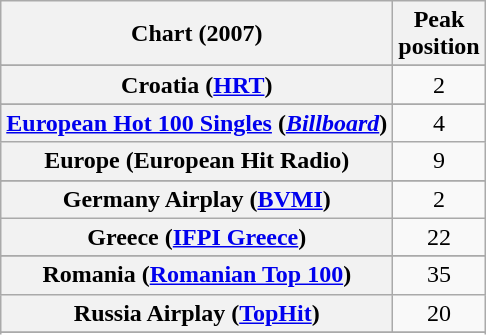<table class="wikitable sortable plainrowheaders" style="text-align:center">
<tr>
<th>Chart (2007)</th>
<th>Peak<br>position</th>
</tr>
<tr>
</tr>
<tr>
</tr>
<tr>
</tr>
<tr>
</tr>
<tr>
<th scope="row">Croatia (<a href='#'>HRT</a>)</th>
<td>2</td>
</tr>
<tr>
</tr>
<tr>
</tr>
<tr>
<th scope="row"><a href='#'>European Hot 100 Singles</a> (<em><a href='#'>Billboard</a></em>)</th>
<td>4</td>
</tr>
<tr>
<th scope="row">Europe (European Hit Radio)</th>
<td>9</td>
</tr>
<tr>
</tr>
<tr>
</tr>
<tr>
<th scope="row">Germany Airplay (<a href='#'>BVMI</a>)</th>
<td>2</td>
</tr>
<tr>
<th scope="row">Greece (<a href='#'>IFPI Greece</a>)</th>
<td>22</td>
</tr>
<tr>
</tr>
<tr>
</tr>
<tr>
</tr>
<tr>
</tr>
<tr>
</tr>
<tr>
<th scope="row">Romania (<a href='#'>Romanian Top 100</a>)</th>
<td>35</td>
</tr>
<tr>
<th scope="row">Russia Airplay (<a href='#'>TopHit</a>)</th>
<td>20</td>
</tr>
<tr>
</tr>
<tr>
</tr>
<tr>
</tr>
<tr>
</tr>
<tr>
</tr>
<tr>
</tr>
</table>
